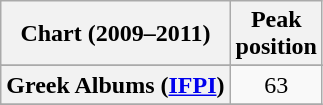<table class="wikitable sortable plainrowheaders" style="text-align:center">
<tr>
<th scope="col">Chart (2009–2011)</th>
<th scope="col">Peak<br>position</th>
</tr>
<tr>
</tr>
<tr>
</tr>
<tr>
<th scope="row">Greek Albums (<a href='#'>IFPI</a>)</th>
<td>63</td>
</tr>
<tr>
</tr>
</table>
